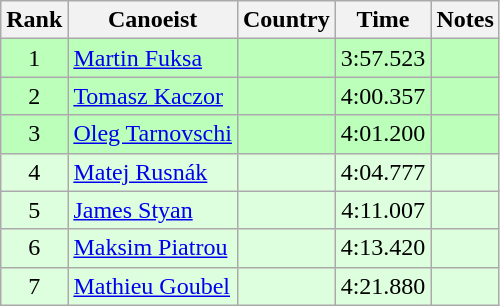<table class="wikitable" style="text-align:center">
<tr>
<th>Rank</th>
<th>Canoeist</th>
<th>Country</th>
<th>Time</th>
<th>Notes</th>
</tr>
<tr bgcolor=bbffbb>
<td>1</td>
<td align="left"><a href='#'>Martin Fuksa</a></td>
<td align="left"></td>
<td>3:57.523</td>
<td></td>
</tr>
<tr bgcolor=bbffbb>
<td>2</td>
<td align="left"><a href='#'>Tomasz Kaczor</a></td>
<td align="left"></td>
<td>4:00.357</td>
<td></td>
</tr>
<tr bgcolor=bbffbb>
<td>3</td>
<td align="left"><a href='#'>Oleg Tarnovschi</a></td>
<td align="left"></td>
<td>4:01.200</td>
<td></td>
</tr>
<tr bgcolor=ddffdd>
<td>4</td>
<td align="left"><a href='#'>Matej Rusnák</a></td>
<td align="left"></td>
<td>4:04.777</td>
<td></td>
</tr>
<tr bgcolor=ddffdd>
<td>5</td>
<td align="left"><a href='#'>James Styan</a></td>
<td align="left"></td>
<td>4:11.007</td>
<td></td>
</tr>
<tr bgcolor=ddffdd>
<td>6</td>
<td align="left"><a href='#'>Maksim Piatrou</a></td>
<td align="left"></td>
<td>4:13.420</td>
<td></td>
</tr>
<tr bgcolor=ddffdd>
<td>7</td>
<td align="left"><a href='#'>Mathieu Goubel</a></td>
<td align="left"></td>
<td>4:21.880</td>
<td></td>
</tr>
</table>
